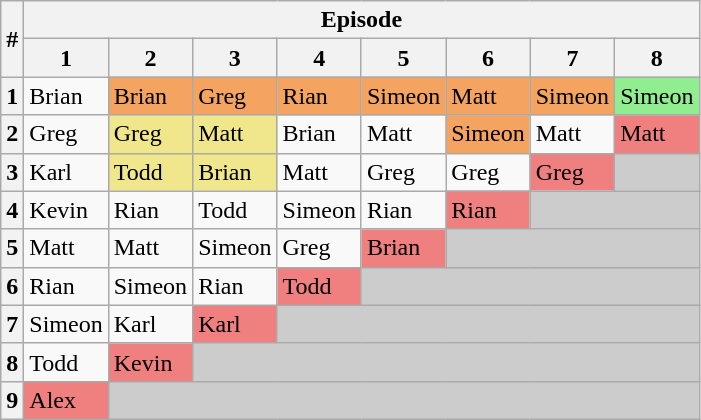<table class="wikitable">
<tr>
<th rowspan=2>#</th>
<th colspan=8>Episode</th>
</tr>
<tr>
<th>1</th>
<th>2</th>
<th>3</th>
<th>4</th>
<th>5</th>
<th>6</th>
<th>7</th>
<th>8</th>
</tr>
<tr>
<th>1</th>
<td>Brian</td>
<td bgcolor="sandybrown">Brian</td>
<td bgcolor="sandybrown">Greg</td>
<td bgcolor="sandybrown">Rian</td>
<td bgcolor="sandybrown">Simeon</td>
<td bgcolor="sandybrown">Matt</td>
<td bgcolor="sandybrown">Simeon</td>
<td bgcolor="lightgreen">Simeon</td>
</tr>
<tr>
<th>2</th>
<td>Greg</td>
<td bgcolor="khaki">Greg</td>
<td bgcolor="khaki">Matt</td>
<td>Brian</td>
<td>Matt</td>
<td bgcolor="sandybrown">Simeon</td>
<td>Matt</td>
<td bgcolor="lightcoral">Matt</td>
</tr>
<tr>
<th>3</th>
<td>Karl</td>
<td bgcolor="khaki">Todd</td>
<td bgcolor="khaki">Brian</td>
<td>Matt</td>
<td>Greg</td>
<td>Greg</td>
<td bgcolor="lightcoral">Greg</td>
<td bgcolor="#CCCCCC"></td>
</tr>
<tr>
<th>4</th>
<td>Kevin</td>
<td>Rian</td>
<td>Todd</td>
<td>Simeon</td>
<td>Rian</td>
<td bgcolor="lightcoral">Rian</td>
<td bgcolor="#CCCCCC" colspan=2></td>
</tr>
<tr>
<th>5</th>
<td>Matt</td>
<td>Matt</td>
<td>Simeon</td>
<td>Greg</td>
<td bgcolor="lightcoral">Brian</td>
<td bgcolor="#CCCCCC" colspan=3></td>
</tr>
<tr>
<th>6</th>
<td>Rian</td>
<td>Simeon</td>
<td>Rian</td>
<td bgcolor="lightcoral">Todd</td>
<td bgcolor="#CCCCCC" colspan=4></td>
</tr>
<tr>
<th>7</th>
<td>Simeon</td>
<td>Karl</td>
<td bgcolor="lightcoral">Karl</td>
<td bgcolor="#CCCCCC" colspan=5></td>
</tr>
<tr>
<th>8</th>
<td>Todd</td>
<td bgcolor="lightcoral">Kevin</td>
<td bgcolor="#CCCCCC" colspan=6></td>
</tr>
<tr>
<th>9</th>
<td bgcolor="lightcoral">Alex</td>
<td bgcolor="#CCCCCC" colspan=7></td>
</tr>
</table>
